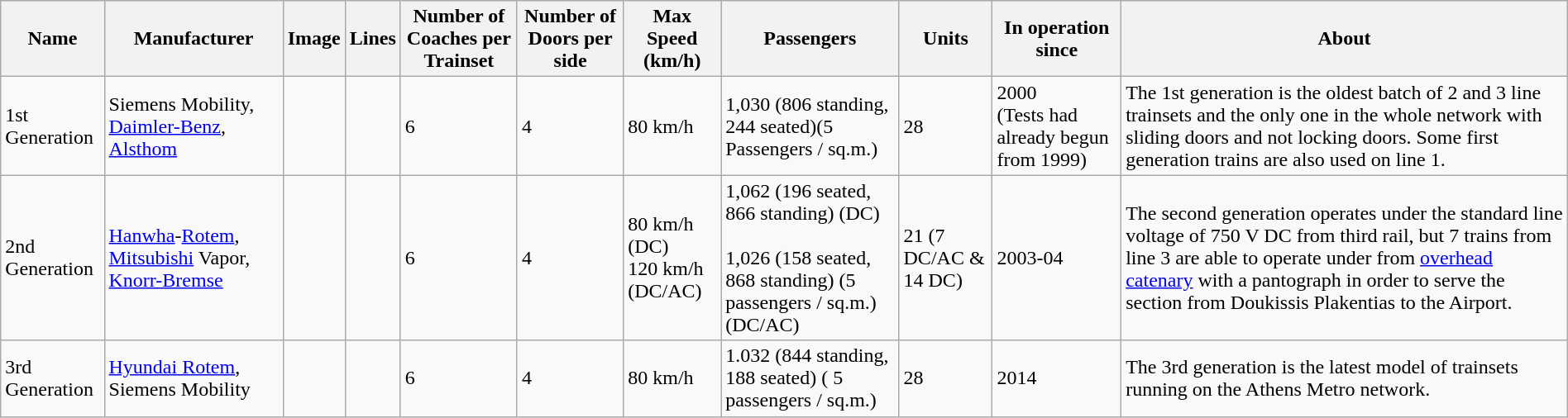<table class="wikitable sortable" style="width: 100%; margin-bottom: 10px;">
<tr>
<th>Name</th>
<th>Manufacturer</th>
<th>Image</th>
<th>Lines</th>
<th>Number of Coaches per Trainset</th>
<th>Number of Doors per side</th>
<th>Max Speed<br>(km/h)</th>
<th>Passengers</th>
<th>Units</th>
<th>In operation<br>since</th>
<th>About</th>
</tr>
<tr>
<td>1st<br>Generation</td>
<td>Siemens Mobility, <a href='#'>Daimler-Benz</a>, <a href='#'>Alsthοm</a></td>
<td></td>
<td>  </td>
<td>6</td>
<td>4</td>
<td>80 km/h</td>
<td>1,030 (806 standing, 244 seated)(5 Passengers / sq.m.)</td>
<td>28</td>
<td>2000<br>(Tests had already begun from 1999)</td>
<td>The 1st generation is the oldest batch of 2 and 3 line trainsets and the only one in the whole network with sliding doors and not locking doors. Some first generation trains are also used on line 1.</td>
</tr>
<tr>
<td>2nd Generation</td>
<td><a href='#'>Hanwha</a>-<a href='#'>Rotem</a>, <a href='#'>Mitsubishi</a> Vapor, <a href='#'>Knorr-Bremse</a></td>
<td></td>
<td> </td>
<td>6</td>
<td>4</td>
<td>80 km/h (DC)<br>120 km/h (DC/AC)</td>
<td>1,062 (196 seated, 866 standing) (DC)<br><br>1,026 (158 seated, 868 standing) (5 passengers / sq.m.) (DC/AC)</td>
<td>21 (7 DC/AC & 14 DC)</td>
<td>2003-04</td>
<td>The second generation operates under the standard line voltage of 750 V DC from third rail, but 7 trains from line 3 are able to operate under  from <a href='#'>overhead catenary</a> with a pantograph in order to serve the section from Doukissis Plakentias to the Airport.</td>
</tr>
<tr>
<td>3rd Generation</td>
<td><a href='#'>Hyundai Rotem</a>, Siemens Mobility</td>
<td></td>
<td> </td>
<td>6</td>
<td>4</td>
<td>80 km/h</td>
<td>1.032 (844 standing, 188 seated) ( 5 passengers / sq.m.)</td>
<td>28</td>
<td>2014</td>
<td>The 3rd generation is the latest model of trainsets running on the Athens Metro network.</td>
</tr>
</table>
